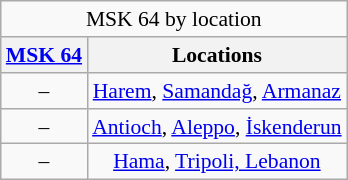<table class="wikitable" style="float: right; text-align: center; font-size:90%;">
<tr>
<td colspan="2" style="text-align: center;">MSK 64 by location</td>
</tr>
<tr>
<th><a href='#'>MSK 64</a></th>
<th>Locations</th>
</tr>
<tr>
<td>–</td>
<td><a href='#'>Harem</a>, <a href='#'>Samandağ</a>, <a href='#'>Armanaz</a></td>
</tr>
<tr>
<td>–</td>
<td><a href='#'>Antioch</a>, <a href='#'>Aleppo</a>, <a href='#'>İskenderun</a></td>
</tr>
<tr>
<td>–</td>
<td><a href='#'>Hama</a>, <a href='#'>Tripoli, Lebanon</a></td>
</tr>
</table>
